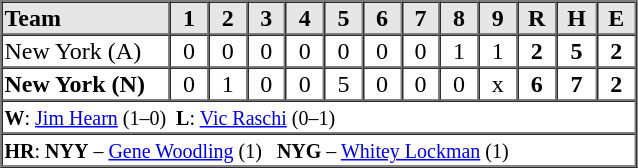<table border=1 cellspacing=0 width=425 style="margin-left:3em;">
<tr style="text-align:center; background-color:#e6e6e6;">
<th align=left width=125>Team</th>
<th width=25>1</th>
<th width=25>2</th>
<th width=25>3</th>
<th width=25>4</th>
<th width=25>5</th>
<th width=25>6</th>
<th width=25>7</th>
<th width=25>8</th>
<th width=25>9</th>
<th width=25>R</th>
<th width=25>H</th>
<th width=25>E</th>
</tr>
<tr style="text-align:center;">
<td align=left>New York (A)</td>
<td>0</td>
<td>0</td>
<td>0</td>
<td>0</td>
<td>0</td>
<td>0</td>
<td>0</td>
<td>1</td>
<td>1</td>
<td><strong>2</strong></td>
<td><strong>5</strong></td>
<td><strong>2</strong></td>
</tr>
<tr style="text-align:center;">
<td align=left><strong>New York (N)</strong></td>
<td>0</td>
<td>1</td>
<td>0</td>
<td>0</td>
<td>5</td>
<td>0</td>
<td>0</td>
<td>0</td>
<td>x</td>
<td><strong>6</strong></td>
<td><strong>7</strong></td>
<td><strong>2</strong></td>
</tr>
<tr style="text-align:left;">
<td colspan=13><small><strong>W</strong>: <a href='#'>Jim Hearn</a> (1–0)  <strong>L</strong>: <a href='#'>Vic Raschi</a> (0–1)</small></td>
</tr>
<tr style="text-align:left;">
<td colspan=13><small><strong>HR</strong>: <strong>NYY</strong> –  <a href='#'>Gene Woodling</a> (1)   <strong>NYG</strong> –  <a href='#'>Whitey Lockman</a> (1)</small></td>
</tr>
</table>
